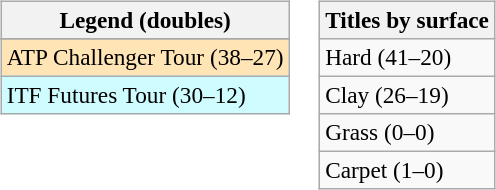<table>
<tr valign=top>
<td><br><table class=wikitable style=font-size:97%>
<tr>
<th>Legend (doubles)</th>
</tr>
<tr bgcolor=e5d1cb>
</tr>
<tr bgcolor=moccasin>
<td>ATP Challenger Tour (38–27)</td>
</tr>
<tr bgcolor=cffcff>
<td>ITF Futures Tour (30–12)</td>
</tr>
</table>
</td>
<td><br><table class=wikitable style=font-size:97%>
<tr>
<th>Titles by surface</th>
</tr>
<tr>
<td>Hard (41–20)</td>
</tr>
<tr>
<td>Clay (26–19)</td>
</tr>
<tr>
<td>Grass (0–0)</td>
</tr>
<tr>
<td>Carpet (1–0)</td>
</tr>
</table>
</td>
</tr>
</table>
